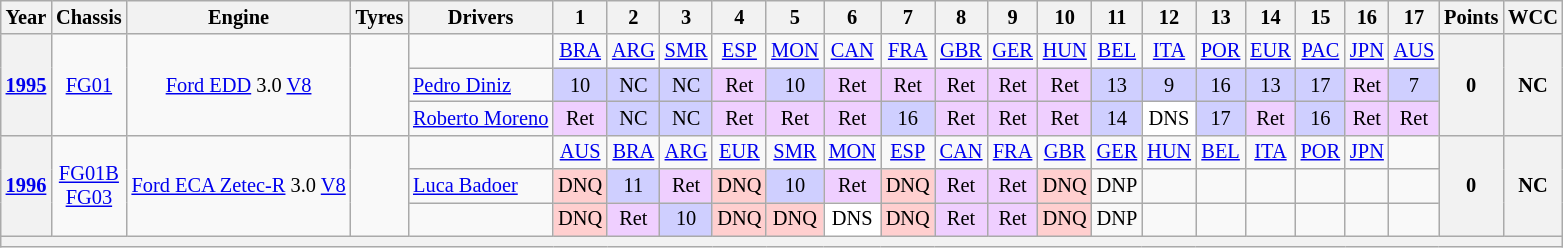<table class="wikitable" style="text-align:center; font-size:85%">
<tr>
<th>Year</th>
<th>Chassis</th>
<th>Engine</th>
<th>Tyres</th>
<th>Drivers</th>
<th>1</th>
<th>2</th>
<th>3</th>
<th>4</th>
<th>5</th>
<th>6</th>
<th>7</th>
<th>8</th>
<th>9</th>
<th>10</th>
<th>11</th>
<th>12</th>
<th>13</th>
<th>14</th>
<th>15</th>
<th>16</th>
<th>17</th>
<th>Points</th>
<th>WCC</th>
</tr>
<tr>
<th rowspan="3"><a href='#'>1995</a></th>
<td rowspan="3"><a href='#'>FG01</a></td>
<td rowspan="3"><a href='#'>Ford EDD</a> 3.0 <a href='#'>V8</a></td>
<td rowspan="3"></td>
<td></td>
<td><a href='#'>BRA</a></td>
<td><a href='#'>ARG</a></td>
<td><a href='#'>SMR</a></td>
<td><a href='#'>ESP</a></td>
<td><a href='#'>MON</a></td>
<td><a href='#'>CAN</a></td>
<td><a href='#'>FRA</a></td>
<td><a href='#'>GBR</a></td>
<td><a href='#'>GER</a></td>
<td><a href='#'>HUN</a></td>
<td><a href='#'>BEL</a></td>
<td><a href='#'>ITA</a></td>
<td><a href='#'>POR</a></td>
<td><a href='#'>EUR</a></td>
<td><a href='#'>PAC</a></td>
<td><a href='#'>JPN</a></td>
<td><a href='#'>AUS</a></td>
<th rowspan="3">0</th>
<th rowspan="3">NC</th>
</tr>
<tr>
<td align="left"> <a href='#'>Pedro Diniz</a></td>
<td style="background:#CFCFFF;">10</td>
<td style="background:#CFCFFF;">NC</td>
<td style="background:#CFCFFF;">NC</td>
<td style="background:#EFCFFF;">Ret</td>
<td style="background:#CFCFFF;">10</td>
<td style="background:#EFCFFF;">Ret</td>
<td style="background:#EFCFFF;">Ret</td>
<td style="background:#EFCFFF;">Ret</td>
<td style="background:#EFCFFF;">Ret</td>
<td style="background:#EFCFFF;">Ret</td>
<td style="background:#CFCFFF;">13</td>
<td style="background:#CFCFFF;">9</td>
<td style="background:#CFCFFF;">16</td>
<td style="background:#CFCFFF;">13</td>
<td style="background:#CFCFFF;">17</td>
<td style="background:#EFCFFF;">Ret</td>
<td style="background:#CFCFFF;">7</td>
</tr>
<tr>
<td align="left"> <a href='#'>Roberto Moreno</a></td>
<td style="background:#efcfff;">Ret</td>
<td style="background:#cfcfff;">NC</td>
<td style="background:#cfcfff;">NC</td>
<td style="background:#efcfff;">Ret</td>
<td style="background:#efcfff;">Ret</td>
<td style="background:#efcfff;">Ret</td>
<td style="background:#cfcfff;">16</td>
<td style="background:#efcfff;">Ret</td>
<td style="background:#efcfff;">Ret</td>
<td style="background:#efcfff;">Ret</td>
<td style="background:#cfcfff;">14</td>
<td style="background:#ffffff;">DNS</td>
<td style="background:#cfcfff;">17</td>
<td style="background:#efcfff;">Ret</td>
<td style="background:#cfcfff;">16</td>
<td style="background:#efcfff;">Ret</td>
<td style="background:#efcfff;">Ret</td>
</tr>
<tr>
<th rowspan="3"><a href='#'>1996</a></th>
<td rowspan="3"><a href='#'>FG01B</a><br><a href='#'>FG03</a></td>
<td rowspan="3"><a href='#'>Ford ECA Zetec-R</a> 3.0 <a href='#'>V8</a></td>
<td rowspan="3"></td>
<td></td>
<td><a href='#'>AUS</a></td>
<td><a href='#'>BRA</a></td>
<td><a href='#'>ARG</a></td>
<td><a href='#'>EUR</a></td>
<td><a href='#'>SMR</a></td>
<td><a href='#'>MON</a></td>
<td><a href='#'>ESP</a></td>
<td><a href='#'>CAN</a></td>
<td><a href='#'>FRA</a></td>
<td><a href='#'>GBR</a></td>
<td><a href='#'>GER</a></td>
<td><a href='#'>HUN</a></td>
<td><a href='#'>BEL</a></td>
<td><a href='#'>ITA</a></td>
<td><a href='#'>POR</a></td>
<td><a href='#'>JPN</a></td>
<td></td>
<th rowspan="3">0</th>
<th rowspan="3">NC</th>
</tr>
<tr>
<td align="left"> <a href='#'>Luca Badoer</a></td>
<td style="background:#FFCFCF;">DNQ</td>
<td style="background:#CFCFFF;">11</td>
<td style="background:#EFCFFF;">Ret</td>
<td style="background:#FFCFCF;">DNQ</td>
<td style="background:#CFCFFF;">10</td>
<td style="background:#EFCFFF;">Ret</td>
<td style="background:#FFCFCF;">DNQ</td>
<td style="background:#EFCFFF;">Ret</td>
<td style="background:#EFCFFF;">Ret</td>
<td style="background:#FFCFCF;">DNQ</td>
<td>DNP</td>
<td></td>
<td></td>
<td></td>
<td></td>
<td></td>
<td></td>
</tr>
<tr>
<td align="left"></td>
<td style="background:#FFCFCF;">DNQ</td>
<td style="background:#EFCFFF;">Ret</td>
<td style="background:#CFCFFF;">10</td>
<td style="background:#FFCFCF;">DNQ</td>
<td style="background:#FFCFCF;">DNQ</td>
<td style="background:#FFFFFF;">DNS</td>
<td style="background:#FFCFCF;">DNQ</td>
<td style="background:#EFCFFF;">Ret</td>
<td style="background:#EFCFFF;">Ret</td>
<td style="background:#FFCFCF;">DNQ</td>
<td>DNP</td>
<td></td>
<td></td>
<td></td>
<td></td>
<td></td>
<td></td>
</tr>
<tr>
<th colspan="25"></th>
</tr>
</table>
